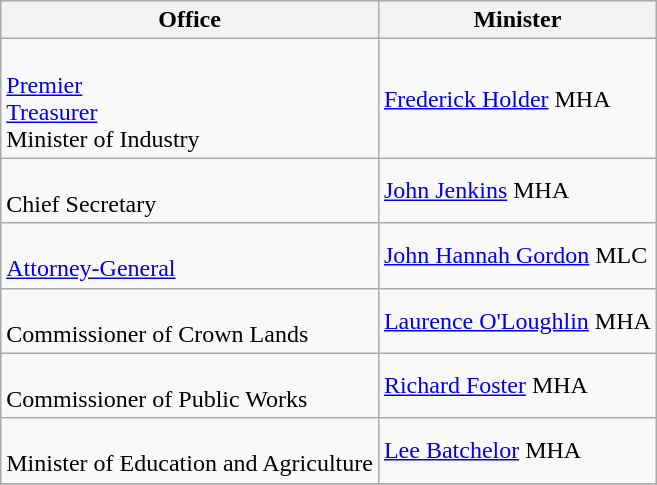<table class="wikitable">
<tr>
<th>Office</th>
<th>Minister</th>
</tr>
<tr>
<td><br><a href='#'>Premier</a><br>
<a href='#'>Treasurer</a><br>
Minister of Industry</td>
<td><a href='#'>Frederick Holder</a> MHA</td>
</tr>
<tr>
<td><br>Chief Secretary</td>
<td><a href='#'>John Jenkins</a> MHA</td>
</tr>
<tr>
<td><br><a href='#'>Attorney-General</a><br></td>
<td><a href='#'>John Hannah Gordon</a> MLC</td>
</tr>
<tr>
<td><br>Commissioner of Crown Lands<br></td>
<td><a href='#'>Laurence O'Loughlin</a> MHA</td>
</tr>
<tr>
<td><br>Commissioner of Public Works<br></td>
<td><a href='#'>Richard Foster</a> MHA</td>
</tr>
<tr>
<td><br>Minister of Education and Agriculture<br></td>
<td><a href='#'>Lee Batchelor</a> MHA </td>
</tr>
<tr>
</tr>
</table>
